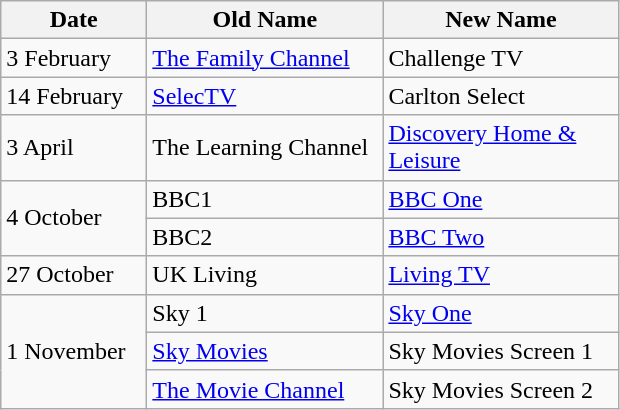<table class="wikitable">
<tr>
<th width=90>Date</th>
<th width=150>Old Name</th>
<th width=150>New Name</th>
</tr>
<tr>
<td>3 February</td>
<td><a href='#'>The Family Channel</a></td>
<td>Challenge TV</td>
</tr>
<tr>
<td>14 February</td>
<td><a href='#'>SelecTV</a></td>
<td>Carlton Select</td>
</tr>
<tr>
<td>3 April</td>
<td>The Learning Channel</td>
<td><a href='#'>Discovery Home & Leisure</a></td>
</tr>
<tr>
<td rowspan="2">4 October</td>
<td>BBC1</td>
<td><a href='#'>BBC One</a></td>
</tr>
<tr>
<td>BBC2</td>
<td><a href='#'>BBC Two</a></td>
</tr>
<tr>
<td>27 October</td>
<td>UK Living</td>
<td><a href='#'>Living TV</a></td>
</tr>
<tr>
<td rowspan="3">1 November</td>
<td>Sky 1</td>
<td><a href='#'>Sky One</a></td>
</tr>
<tr>
<td><a href='#'>Sky Movies</a></td>
<td>Sky Movies Screen 1</td>
</tr>
<tr>
<td><a href='#'>The Movie Channel</a></td>
<td>Sky Movies Screen 2</td>
</tr>
</table>
